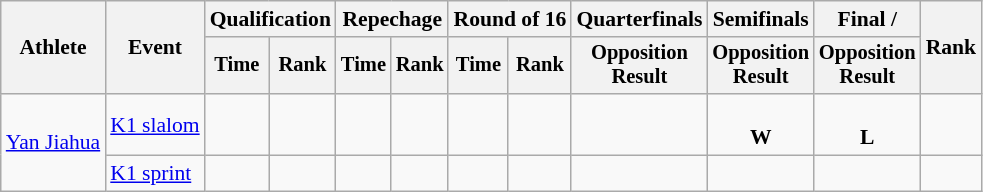<table class="wikitable" style="font-size:90%;">
<tr>
<th rowspan=2>Athlete</th>
<th rowspan=2>Event</th>
<th colspan=2>Qualification</th>
<th colspan=2>Repechage</th>
<th colspan=2>Round of 16</th>
<th>Quarterfinals</th>
<th>Semifinals</th>
<th>Final / </th>
<th rowspan=2>Rank</th>
</tr>
<tr style="font-size:95%">
<th>Time</th>
<th>Rank</th>
<th>Time</th>
<th>Rank</th>
<th>Time</th>
<th>Rank</th>
<th>Opposition <br>Result</th>
<th>Opposition <br>Result</th>
<th>Opposition <br>Result</th>
</tr>
<tr align=center>
<td rowspan=2 align=left><a href='#'>Yan Jiahua</a></td>
<td align=left><a href='#'>K1 slalom</a></td>
<td></td>
<td></td>
<td></td>
<td></td>
<td></td>
<td></td>
<td></td>
<td><br><strong>W</strong></td>
<td><br><strong>L</strong></td>
<td></td>
</tr>
<tr>
<td align=left><a href='#'>K1 sprint</a></td>
<td></td>
<td></td>
<td></td>
<td></td>
<td></td>
<td></td>
<td></td>
<td></td>
<td></td>
<td></td>
</tr>
</table>
